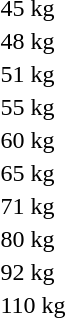<table>
<tr>
<td rowspan=2>45 kg</td>
<td rowspan=2></td>
<td rowspan=2></td>
<td></td>
</tr>
<tr>
<td></td>
</tr>
<tr>
<td rowspan=2>48 kg</td>
<td rowspan=2></td>
<td rowspan=2></td>
<td></td>
</tr>
<tr>
<td></td>
</tr>
<tr>
<td rowspan=2>51 kg</td>
<td rowspan=2></td>
<td rowspan=2></td>
<td></td>
</tr>
<tr>
<td></td>
</tr>
<tr>
<td rowspan=2>55 kg</td>
<td rowspan=2></td>
<td rowspan=2></td>
<td></td>
</tr>
<tr>
<td></td>
</tr>
<tr>
<td rowspan=2>60 kg</td>
<td rowspan=2></td>
<td rowspan=2></td>
<td></td>
</tr>
<tr>
<td></td>
</tr>
<tr>
<td rowspan=2>65 kg</td>
<td rowspan=2></td>
<td rowspan=2></td>
<td></td>
</tr>
<tr>
<td></td>
</tr>
<tr>
<td rowspan=2>71 kg</td>
<td rowspan=2></td>
<td rowspan=2></td>
<td></td>
</tr>
<tr>
<td></td>
</tr>
<tr>
<td rowspan=2>80 kg</td>
<td rowspan=2></td>
<td rowspan=2></td>
<td></td>
</tr>
<tr>
<td></td>
</tr>
<tr>
<td rowspan=2>92 kg</td>
<td rowspan=2></td>
<td rowspan=2></td>
<td></td>
</tr>
<tr>
<td></td>
</tr>
<tr>
<td rowspan=2>110 kg</td>
<td rowspan=2></td>
<td rowspan=2></td>
<td></td>
</tr>
<tr>
<td></td>
</tr>
<tr>
</tr>
</table>
